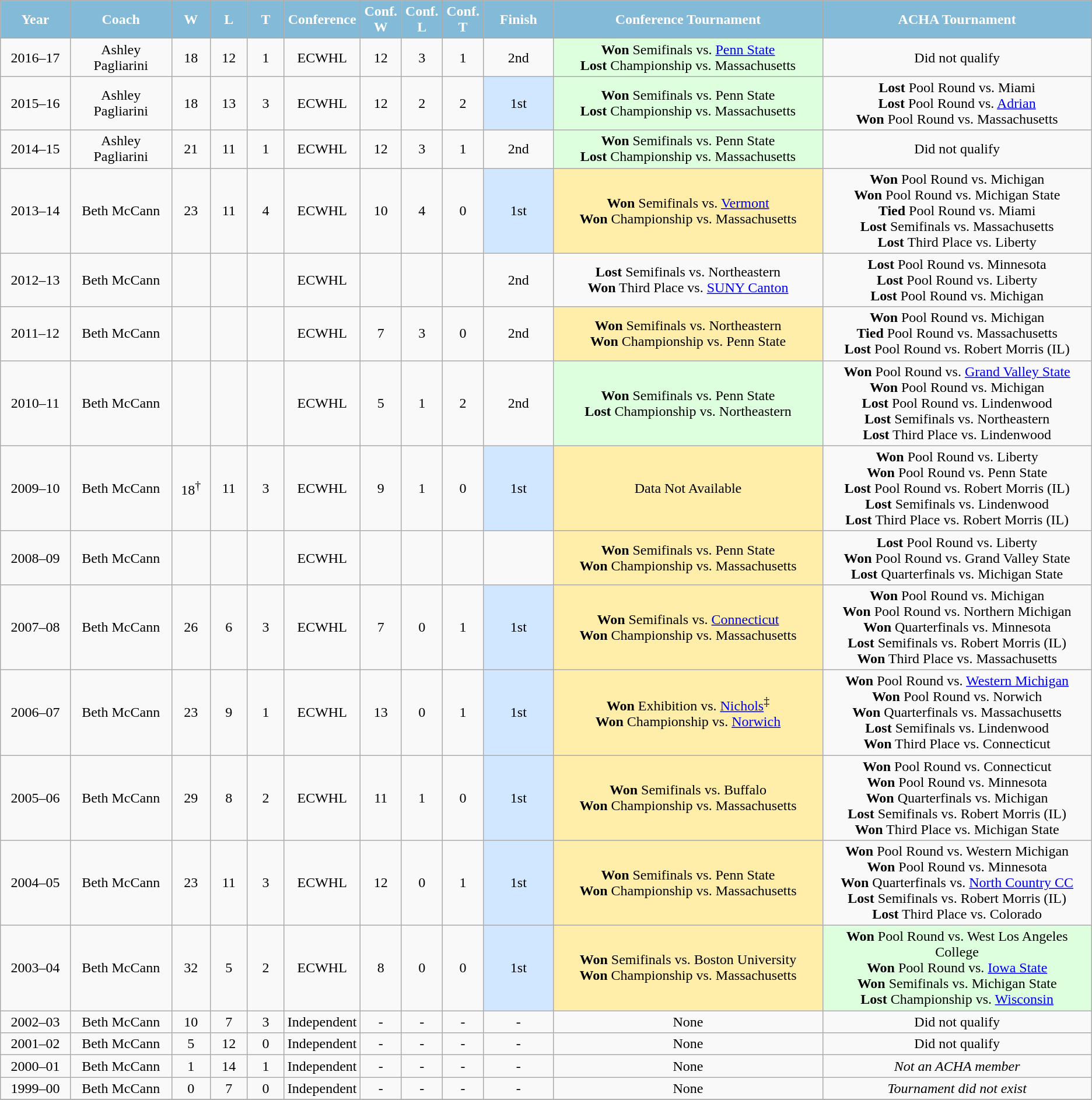<table class="wikitable">
<tr align="center"  style="background:#83bad8;color:#ffffff;">
<td ! scope="col" width="80px"><strong>Year</strong></td>
<td ! scope="col" width="120px"><strong>Coach</strong></td>
<td ! scope="col" width="40px"><strong>W</strong></td>
<td ! scope="col" width="40px"><strong>L</strong></td>
<td ! scope="col" width="40px"><strong>T</strong></td>
<td ! scope="col" width="80px"><strong>Conference</strong></td>
<td ! scope="col" width="40px"><strong>Conf. <br> W </strong></td>
<td ! scope="col" width="40px"><strong>Conf. <br> L</strong></td>
<td ! scope="col" width="40px"><strong>Conf. <br> T</strong></td>
<td ! scope="col" width="80px"><strong>Finish</strong></td>
<td ! scope="col" width="350px"><strong>Conference Tournament</strong></td>
<td ! scope="col" width="350px"><strong>ACHA Tournament</strong></td>
</tr>
<tr align="center" bgcolor="">
<td>2016–17</td>
<td>Ashley Pagliarini</td>
<td>18</td>
<td>12</td>
<td>1</td>
<td>ECWHL</td>
<td>12</td>
<td>3</td>
<td>1</td>
<td>2nd</td>
<td style="background: #ddffdd;"><strong>Won</strong> Semifinals vs. <a href='#'>Penn State</a>  <br> <strong>Lost</strong> Championship vs. Massachusetts </td>
<td>Did not qualify</td>
</tr>
<tr align="center" bgcolor="">
<td>2015–16</td>
<td>Ashley Pagliarini</td>
<td>18</td>
<td>13</td>
<td>3</td>
<td>ECWHL</td>
<td>12</td>
<td>2</td>
<td>2</td>
<td style="background: #d0e7ff;">1st</td>
<td style="background: #ddffdd;"><strong>Won</strong> Semifinals vs. Penn State  <br> <strong>Lost</strong> Championship vs. Massachusetts </td>
<td><strong>Lost</strong> Pool Round vs. Miami  <br> <strong>Lost</strong> Pool Round vs. <a href='#'>Adrian</a>  <br> <strong>Won</strong> Pool Round vs. Massachusetts </td>
</tr>
<tr align="center" bgcolor="">
<td>2014–15</td>
<td>Ashley Pagliarini</td>
<td>21</td>
<td>11</td>
<td>1</td>
<td>ECWHL</td>
<td>12</td>
<td>3</td>
<td>1</td>
<td>2nd</td>
<td style="background: #ddffdd;"><strong>Won</strong> Semifinals vs. Penn State  <br> <strong>Lost</strong> Championship vs. Massachusetts </td>
<td>Did not qualify</td>
</tr>
<tr align="center" bgcolor="">
<td>2013–14</td>
<td>Beth McCann</td>
<td>23</td>
<td>11</td>
<td>4</td>
<td>ECWHL</td>
<td>10</td>
<td>4</td>
<td>0</td>
<td style="background: #d0e7ff;">1st</td>
<td style="background: #ffeeaa;"><strong>Won</strong> Semifinals vs. <a href='#'>Vermont</a>  <br> <strong>Won</strong> Championship vs. Massachusetts </td>
<td><strong>Won</strong> Pool Round vs. Michigan  <br> <strong>Won</strong> Pool Round vs. Michigan State  <br> <strong>Tied</strong> Pool Round vs. Miami   <br> <strong>Lost</strong> Semifinals vs. Massachusetts   <br> <strong>Lost</strong> Third Place vs. Liberty </td>
</tr>
<tr align="center" bgcolor="">
<td>2012–13</td>
<td>Beth McCann</td>
<td></td>
<td></td>
<td></td>
<td>ECWHL</td>
<td></td>
<td></td>
<td></td>
<td>2nd</td>
<td><strong>Lost</strong> Semifinals vs. Northeastern  <br> <strong>Won</strong> Third Place vs. <a href='#'>SUNY Canton</a> </td>
<td><strong>Lost</strong> Pool Round vs. Minnesota  <br> <strong>Lost</strong> Pool Round vs. Liberty  <br> <strong>Lost</strong> Pool Round vs. Michigan </td>
</tr>
<tr align="center" bgcolor="">
<td>2011–12</td>
<td>Beth McCann</td>
<td></td>
<td></td>
<td></td>
<td>ECWHL</td>
<td>7</td>
<td>3</td>
<td>0</td>
<td>2nd</td>
<td style="background: #ffeeaa;"><strong>Won</strong> Semifinals vs. Northeastern  <br> <strong>Won</strong> Championship vs. Penn State </td>
<td><strong>Won</strong> Pool Round vs. Michigan  <br> <strong>Tied</strong> Pool Round vs. Massachusetts  <br> <strong>Lost</strong> Pool Round vs. Robert Morris (IL) </td>
</tr>
<tr align="center" bgcolor="">
<td>2010–11</td>
<td>Beth McCann</td>
<td></td>
<td></td>
<td></td>
<td>ECWHL</td>
<td>5</td>
<td>1</td>
<td>2</td>
<td>2nd</td>
<td style="background: #ddffdd;"><strong>Won</strong> Semifinals vs. Penn State  <br> <strong>Lost</strong> Championship vs. Northeastern </td>
<td><strong>Won</strong> Pool Round vs. <a href='#'>Grand Valley State</a>  <br> <strong>Won</strong> Pool Round vs. Michigan  <br> <strong>Lost</strong> Pool Round vs. Lindenwood   <br> <strong>Lost</strong> Semifinals vs. Northeastern   <br> <strong>Lost</strong> Third Place vs. Lindenwood </td>
</tr>
<tr align="center" bgcolor="">
<td>2009–10</td>
<td>Beth McCann</td>
<td>18<sup>†</sup></td>
<td>11</td>
<td>3</td>
<td>ECWHL</td>
<td>9</td>
<td>1</td>
<td>0</td>
<td style="background: #d0e7ff;">1st</td>
<td style="background: #ffeeaa;">Data Not Available</td>
<td><strong>Won</strong> Pool Round vs. Liberty  <br> <strong>Won</strong> Pool Round vs. Penn State  <br> <strong>Lost</strong> Pool Round vs. Robert Morris (IL)   <br> <strong>Lost</strong> Semifinals vs. Lindenwood   <br> <strong>Lost</strong> Third Place vs. Robert Morris (IL) </td>
</tr>
<tr align="center" bgcolor="">
<td>2008–09</td>
<td>Beth McCann</td>
<td></td>
<td></td>
<td></td>
<td>ECWHL</td>
<td></td>
<td></td>
<td></td>
<td></td>
<td style="background: #ffeeaa;"><strong>Won</strong> Semifinals vs. Penn State  <br> <strong>Won</strong> Championship vs. Massachusetts </td>
<td><strong>Lost</strong> Pool Round vs. Liberty  <br> <strong>Won</strong> Pool Round vs. Grand Valley State  <br> <strong>Lost</strong> Quarterfinals vs. Michigan State </td>
</tr>
<tr align="center" bgcolor="">
<td>2007–08</td>
<td>Beth McCann</td>
<td>26</td>
<td>6</td>
<td>3</td>
<td>ECWHL</td>
<td>7</td>
<td>0</td>
<td>1</td>
<td style="background: #d0e7ff;">1st</td>
<td style="background: #ffeeaa;"><strong>Won</strong> Semifinals vs. <a href='#'>Connecticut</a>  <br> <strong>Won</strong> Championship vs. Massachusetts </td>
<td><strong>Won</strong> Pool Round vs. Michigan  <br> <strong>Won</strong> Pool Round vs. Northern Michigan  <br> <strong>Won</strong> Quarterfinals vs. Minnesota   <br> <strong>Lost</strong> Semifinals vs. Robert Morris (IL)   <br> <strong>Won</strong> Third Place vs. Massachusetts </td>
</tr>
<tr align="center" bgcolor="">
<td>2006–07</td>
<td>Beth McCann</td>
<td>23</td>
<td>9</td>
<td>1</td>
<td>ECWHL</td>
<td>13</td>
<td>0</td>
<td>1</td>
<td style="background: #d0e7ff;">1st</td>
<td style="background: #ffeeaa;"><strong>Won</strong> Exhibition vs. <a href='#'>Nichols</a><sup>‡</sup>  <br> <strong>Won</strong> Championship vs. <a href='#'>Norwich</a> </td>
<td><strong>Won</strong> Pool Round vs. <a href='#'>Western Michigan</a>  <br> <strong>Won</strong> Pool Round vs. Norwich  <br> <strong>Won</strong> Quarterfinals vs. Massachusetts   <br> <strong>Lost</strong> Semifinals vs. Lindenwood   <br> <strong>Won</strong> Third Place vs. Connecticut </td>
</tr>
<tr align="center" bgcolor="">
<td>2005–06</td>
<td>Beth McCann</td>
<td>29</td>
<td>8</td>
<td>2</td>
<td>ECWHL</td>
<td>11</td>
<td>1</td>
<td>0</td>
<td style="background: #d0e7ff;">1st</td>
<td style="background: #ffeeaa;"><strong>Won</strong> Semifinals vs. Buffalo  <br> <strong>Won</strong> Championship vs. Massachusetts </td>
<td><strong>Won</strong> Pool Round vs. Connecticut  <br> <strong>Won</strong> Pool Round vs. Minnesota  <br> <strong>Won</strong> Quarterfinals vs. Michigan   <br> <strong>Lost</strong> Semifinals vs. Robert Morris (IL)   <br> <strong>Won</strong> Third Place vs. Michigan State </td>
</tr>
<tr align="center" bgcolor="">
<td>2004–05</td>
<td>Beth McCann</td>
<td>23</td>
<td>11</td>
<td>3</td>
<td>ECWHL</td>
<td>12</td>
<td>0</td>
<td>1</td>
<td style="background: #d0e7ff;">1st</td>
<td style="background: #ffeeaa;"><strong>Won</strong> Semifinals vs. Penn State  <br> <strong>Won</strong> Championship vs. Massachusetts </td>
<td><strong>Won</strong> Pool Round vs. Western Michigan  <br> <strong>Won</strong> Pool Round vs. Minnesota  <br> <strong>Won</strong> Quarterfinals vs. <a href='#'>North Country CC</a>  <br> <strong>Lost</strong> Semifinals vs. Robert Morris (IL)  <br> <strong>Lost</strong> Third Place vs. Colorado </td>
</tr>
<tr align="center" bgcolor="">
<td>2003–04</td>
<td>Beth McCann</td>
<td>32</td>
<td>5</td>
<td>2</td>
<td>ECWHL</td>
<td>8</td>
<td>0</td>
<td>0</td>
<td style="background: #d0e7ff;">1st</td>
<td style="background: #ffeeaa;"><strong>Won</strong> Semifinals vs. Boston University  <br> <strong>Won</strong> Championship vs. Massachusetts </td>
<td style="background: #ddffdd;"><strong>Won</strong> Pool Round vs. West Los Angeles College  <br> <strong>Won</strong> Pool Round vs. <a href='#'>Iowa State</a>  <br> <strong>Won</strong> Semifinals vs. Michigan State  <br> <strong>Lost</strong> Championship vs. <a href='#'>Wisconsin</a> </td>
</tr>
<tr align="center" bgcolor="">
<td>2002–03</td>
<td>Beth McCann</td>
<td>10</td>
<td>7</td>
<td>3</td>
<td>Independent</td>
<td>-</td>
<td>-</td>
<td>-</td>
<td>-</td>
<td>None</td>
<td>Did not qualify</td>
</tr>
<tr align="center" bgcolor="">
<td>2001–02</td>
<td>Beth McCann</td>
<td>5</td>
<td>12</td>
<td>0</td>
<td>Independent</td>
<td>-</td>
<td>-</td>
<td>-</td>
<td>-</td>
<td>None</td>
<td>Did not qualify</td>
</tr>
<tr align="center" bgcolor="">
<td>2000–01</td>
<td>Beth McCann</td>
<td>1</td>
<td>14</td>
<td>1</td>
<td>Independent</td>
<td>-</td>
<td>-</td>
<td>-</td>
<td>-</td>
<td>None</td>
<td><em>Not an ACHA member</em></td>
</tr>
<tr align="center" bgcolor="">
<td>1999–00</td>
<td>Beth McCann</td>
<td>0</td>
<td>7</td>
<td>0</td>
<td>Independent</td>
<td>-</td>
<td>-</td>
<td>-</td>
<td>-</td>
<td>None</td>
<td><em>Tournament did not exist</em></td>
</tr>
<tr align="center" bgcolor="">
</tr>
</table>
